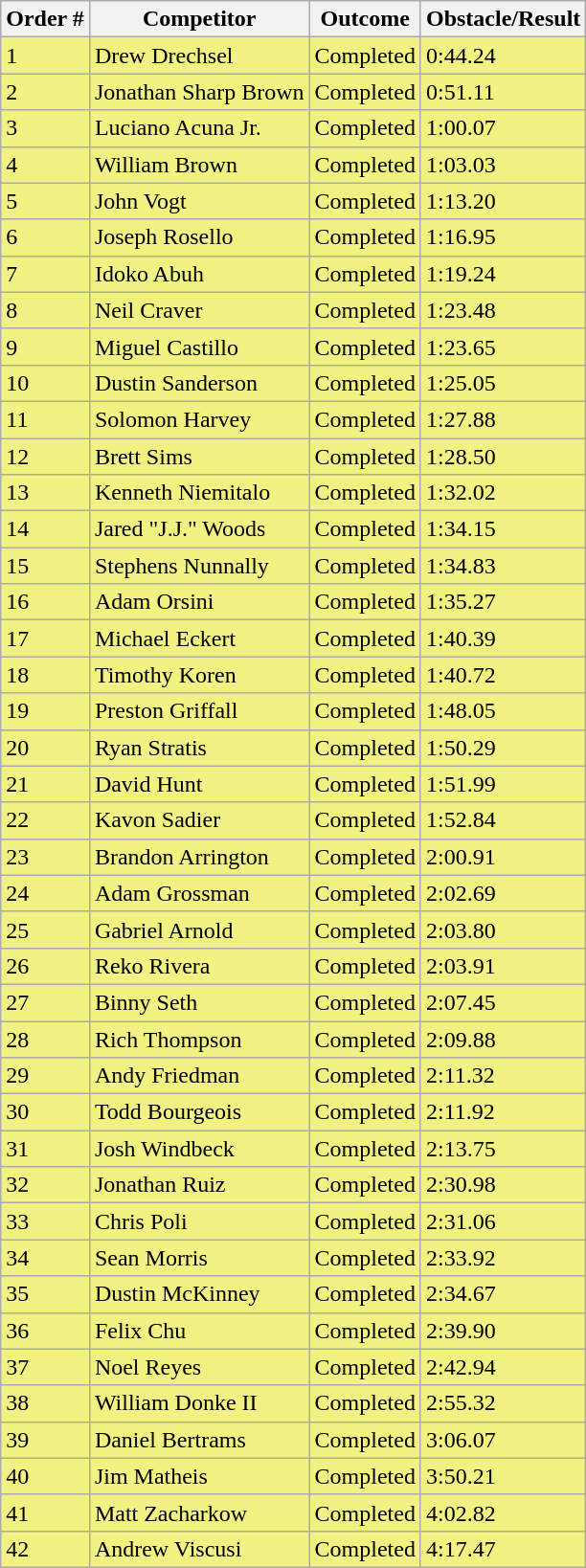<table class="wikitable sortable">
<tr>
<th>Order #</th>
<th>Competitor</th>
<th>Outcome</th>
<th>Obstacle/Result</th>
</tr>
<tr style="background-color:#f2f282">
<td>1</td>
<td>Drew Drechsel</td>
<td>Completed</td>
<td>0:44.24</td>
</tr>
<tr style="background-color:#f2f282">
<td>2</td>
<td>Jonathan Sharp Brown</td>
<td>Completed</td>
<td>0:51.11</td>
</tr>
<tr style="background-color:#f2f282">
<td>3</td>
<td>Luciano Acuna Jr.</td>
<td>Completed</td>
<td>1:00.07</td>
</tr>
<tr style="background-color:#f2f282">
<td>4</td>
<td>William Brown</td>
<td>Completed</td>
<td>1:03.03</td>
</tr>
<tr style="background-color:#f2f282">
<td>5</td>
<td>John Vogt</td>
<td>Completed</td>
<td>1:13.20</td>
</tr>
<tr style="background-color:#f2f282">
<td>6</td>
<td>Joseph Rosello</td>
<td>Completed</td>
<td>1:16.95</td>
</tr>
<tr style="background-color:#f2f282">
<td>7</td>
<td>Idoko Abuh</td>
<td>Completed</td>
<td>1:19.24</td>
</tr>
<tr style="background-color:#f2f282">
<td>8</td>
<td>Neil Craver</td>
<td>Completed</td>
<td>1:23.48</td>
</tr>
<tr style="background-color:#f2f282">
<td>9</td>
<td>Miguel Castillo</td>
<td>Completed</td>
<td>1:23.65</td>
</tr>
<tr style="background-color:#f2f282">
<td>10</td>
<td>Dustin Sanderson</td>
<td>Completed</td>
<td>1:25.05</td>
</tr>
<tr style="background-color:#f2f282">
<td>11</td>
<td>Solomon Harvey</td>
<td>Completed</td>
<td>1:27.88</td>
</tr>
<tr style="background-color:#f2f282">
<td>12</td>
<td>Brett Sims</td>
<td>Completed</td>
<td>1:28.50</td>
</tr>
<tr style="background-color:#f2f282">
<td>13</td>
<td>Kenneth Niemitalo</td>
<td>Completed</td>
<td>1:32.02</td>
</tr>
<tr style="background-color:#f2f282">
<td>14</td>
<td>Jared "J.J." Woods</td>
<td>Completed</td>
<td>1:34.15</td>
</tr>
<tr style="background-color:#f2f282">
<td>15</td>
<td>Stephens Nunnally</td>
<td>Completed</td>
<td>1:34.83</td>
</tr>
<tr style="background-color:#f2f282">
<td>16</td>
<td>Adam Orsini</td>
<td>Completed</td>
<td>1:35.27</td>
</tr>
<tr style="background-color:#f2f282">
<td>17</td>
<td>Michael Eckert</td>
<td>Completed</td>
<td>1:40.39</td>
</tr>
<tr style="background-color:#f2f282">
<td>18</td>
<td>Timothy Koren</td>
<td>Completed</td>
<td>1:40.72</td>
</tr>
<tr style="background-color:#f2f282">
<td>19</td>
<td>Preston Griffall</td>
<td>Completed</td>
<td>1:48.05</td>
</tr>
<tr style="background-color:#f2f282">
<td>20</td>
<td>Ryan Stratis</td>
<td>Completed</td>
<td>1:50.29</td>
</tr>
<tr style="background-color:#f2f282">
<td>21</td>
<td>David Hunt</td>
<td>Completed</td>
<td>1:51.99</td>
</tr>
<tr style="background-color:#f2f282">
<td>22</td>
<td>Kavon Sadier</td>
<td>Completed</td>
<td>1:52.84</td>
</tr>
<tr style="background-color:#f2f282">
<td>23</td>
<td>Brandon Arrington</td>
<td>Completed</td>
<td>2:00.91</td>
</tr>
<tr style="background-color:#f2f282">
<td>24</td>
<td>Adam Grossman</td>
<td>Completed</td>
<td>2:02.69</td>
</tr>
<tr style="background-color:#f2f282">
<td>25</td>
<td>Gabriel Arnold</td>
<td>Completed</td>
<td>2:03.80</td>
</tr>
<tr style="background-color:#f2f282">
<td>26</td>
<td>Reko Rivera</td>
<td>Completed</td>
<td>2:03.91</td>
</tr>
<tr style="background-color:#f2f282">
<td>27</td>
<td>Binny Seth</td>
<td>Completed</td>
<td>2:07.45</td>
</tr>
<tr style="background-color:#f2f282">
<td>28</td>
<td>Rich Thompson</td>
<td>Completed</td>
<td>2:09.88</td>
</tr>
<tr style="background-color:#f2f282">
<td>29</td>
<td>Andy Friedman</td>
<td>Completed</td>
<td>2:11.32</td>
</tr>
<tr style="background-color:#f2f282">
<td>30</td>
<td>Todd Bourgeois</td>
<td>Completed</td>
<td>2:11.92</td>
</tr>
<tr style="background-color:#f2f282">
<td>31</td>
<td>Josh Windbeck</td>
<td>Completed</td>
<td>2:13.75</td>
</tr>
<tr style="background-color:#f2f282">
<td>32</td>
<td>Jonathan Ruiz</td>
<td>Completed</td>
<td>2:30.98</td>
</tr>
<tr style="background-color:#f2f282">
<td>33</td>
<td>Chris Poli</td>
<td>Completed</td>
<td>2:31.06</td>
</tr>
<tr style="background-color:#f2f282">
<td>34</td>
<td>Sean Morris</td>
<td>Completed</td>
<td>2:33.92</td>
</tr>
<tr style="background-color:#f2f282">
<td>35</td>
<td>Dustin McKinney</td>
<td>Completed</td>
<td>2:34.67</td>
</tr>
<tr style="background-color:#f2f282">
<td>36</td>
<td>Felix Chu</td>
<td>Completed</td>
<td>2:39.90</td>
</tr>
<tr style="background-color:#f2f282">
<td>37</td>
<td>Noel Reyes</td>
<td>Completed</td>
<td>2:42.94</td>
</tr>
<tr style="background-color:#f2f282">
<td>38</td>
<td>William Donke II</td>
<td>Completed</td>
<td>2:55.32</td>
</tr>
<tr style="background-color:#f2f282">
<td>39</td>
<td>Daniel Bertrams</td>
<td>Completed</td>
<td>3:06.07</td>
</tr>
<tr style="background-color:#f2f282">
<td>40</td>
<td>Jim Matheis</td>
<td>Completed</td>
<td>3:50.21</td>
</tr>
<tr style="background-color:#f2f282">
<td>41</td>
<td>Matt Zacharkow</td>
<td>Completed</td>
<td>4:02.82</td>
</tr>
<tr style="background-color:#f2f282">
<td>42</td>
<td>Andrew Viscusi</td>
<td>Completed</td>
<td>4:17.47</td>
</tr>
</table>
